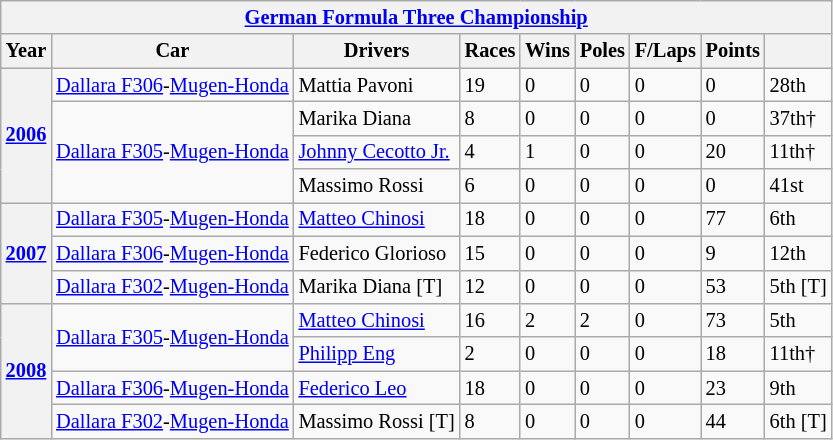<table class="wikitable" style="font-size:85%">
<tr>
<th colspan="9" align="center"><a href='#'>German Formula Three Championship</a></th>
</tr>
<tr>
<th>Year</th>
<th>Car</th>
<th>Drivers</th>
<th>Races</th>
<th>Wins</th>
<th>Poles</th>
<th>F/Laps</th>
<th>Points</th>
<th></th>
</tr>
<tr>
<th rowspan=4><a href='#'>2006</a></th>
<td><a href='#'>Dallara F306</a>-<a href='#'>Mugen-Honda</a></td>
<td> Mattia Pavoni</td>
<td>19</td>
<td>0</td>
<td>0</td>
<td>0</td>
<td>0</td>
<td>28th</td>
</tr>
<tr>
<td rowspan=3><a href='#'>Dallara F305</a>-<a href='#'>Mugen-Honda</a></td>
<td> Marika Diana</td>
<td>8</td>
<td>0</td>
<td>0</td>
<td>0</td>
<td>0</td>
<td>37th†</td>
</tr>
<tr>
<td> <a href='#'>Johnny Cecotto Jr.</a></td>
<td>4</td>
<td>1</td>
<td>0</td>
<td>0</td>
<td>20</td>
<td>11th†</td>
</tr>
<tr>
<td> Massimo Rossi</td>
<td>6</td>
<td>0</td>
<td>0</td>
<td>0</td>
<td>0</td>
<td>41st</td>
</tr>
<tr>
<th rowspan=3><a href='#'>2007</a></th>
<td><a href='#'>Dallara F305</a>-<a href='#'>Mugen-Honda</a></td>
<td> <a href='#'>Matteo Chinosi</a></td>
<td>18</td>
<td>0</td>
<td>0</td>
<td>0</td>
<td>77</td>
<td>6th</td>
</tr>
<tr>
<td><a href='#'>Dallara F306</a>-<a href='#'>Mugen-Honda</a></td>
<td> Federico Glorioso</td>
<td>15</td>
<td>0</td>
<td>0</td>
<td>0</td>
<td>9</td>
<td>12th</td>
</tr>
<tr>
<td><a href='#'>Dallara F302</a>-<a href='#'>Mugen-Honda</a></td>
<td> Marika Diana [T]</td>
<td>12</td>
<td>0</td>
<td>0</td>
<td>0</td>
<td>53</td>
<td>5th [T]</td>
</tr>
<tr>
<th rowspan=4><a href='#'>2008</a></th>
<td rowspan=2><a href='#'>Dallara F305</a>-<a href='#'>Mugen-Honda</a></td>
<td> <a href='#'>Matteo Chinosi</a></td>
<td>16</td>
<td>2</td>
<td>2</td>
<td>0</td>
<td>73</td>
<td>5th</td>
</tr>
<tr>
<td> <a href='#'>Philipp Eng</a></td>
<td>2</td>
<td>0</td>
<td>0</td>
<td>0</td>
<td>18</td>
<td>11th†</td>
</tr>
<tr>
<td><a href='#'>Dallara F306</a>-<a href='#'>Mugen-Honda</a></td>
<td> <a href='#'>Federico Leo</a></td>
<td>18</td>
<td>0</td>
<td>0</td>
<td>0</td>
<td>23</td>
<td>9th</td>
</tr>
<tr>
<td><a href='#'>Dallara F302</a>-<a href='#'>Mugen-Honda</a></td>
<td> Massimo Rossi [T]</td>
<td>8</td>
<td>0</td>
<td>0</td>
<td>0</td>
<td>44</td>
<td>6th [T]</td>
</tr>
</table>
